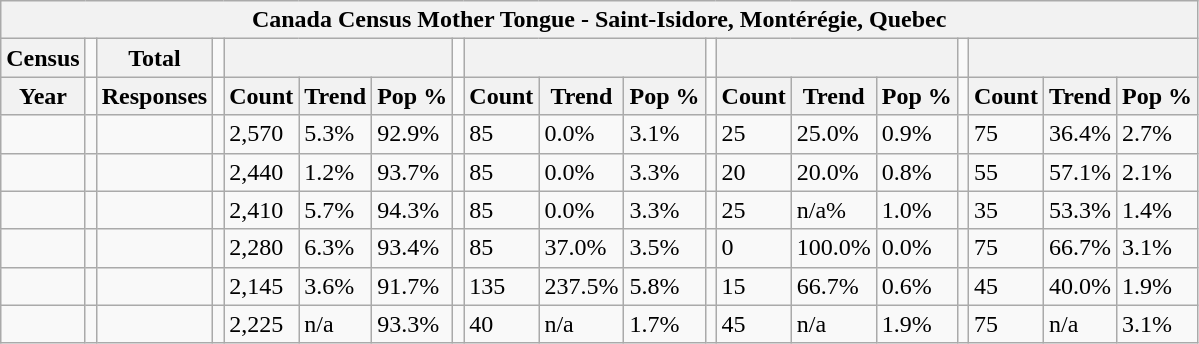<table class="wikitable">
<tr>
<th colspan="19">Canada Census Mother Tongue - Saint-Isidore, Montérégie, Quebec</th>
</tr>
<tr>
<th>Census</th>
<td></td>
<th>Total</th>
<td colspan="1"></td>
<th colspan="3"></th>
<td colspan="1"></td>
<th colspan="3"></th>
<td colspan="1"></td>
<th colspan="3"></th>
<td colspan="1"></td>
<th colspan="3"></th>
</tr>
<tr>
<th>Year</th>
<td></td>
<th>Responses</th>
<td></td>
<th>Count</th>
<th>Trend</th>
<th>Pop %</th>
<td></td>
<th>Count</th>
<th>Trend</th>
<th>Pop %</th>
<td></td>
<th>Count</th>
<th>Trend</th>
<th>Pop %</th>
<td></td>
<th>Count</th>
<th>Trend</th>
<th>Pop %</th>
</tr>
<tr>
<td></td>
<td></td>
<td></td>
<td></td>
<td>2,570</td>
<td> 5.3%</td>
<td>92.9%</td>
<td></td>
<td>85</td>
<td> 0.0%</td>
<td>3.1%</td>
<td></td>
<td>25</td>
<td> 25.0%</td>
<td>0.9%</td>
<td></td>
<td>75</td>
<td> 36.4%</td>
<td>2.7%</td>
</tr>
<tr>
<td></td>
<td></td>
<td></td>
<td></td>
<td>2,440</td>
<td> 1.2%</td>
<td>93.7%</td>
<td></td>
<td>85</td>
<td> 0.0%</td>
<td>3.3%</td>
<td></td>
<td>20</td>
<td> 20.0%</td>
<td>0.8%</td>
<td></td>
<td>55</td>
<td> 57.1%</td>
<td>2.1%</td>
</tr>
<tr>
<td></td>
<td></td>
<td></td>
<td></td>
<td>2,410</td>
<td> 5.7%</td>
<td>94.3%</td>
<td></td>
<td>85</td>
<td> 0.0%</td>
<td>3.3%</td>
<td></td>
<td>25</td>
<td> n/a%</td>
<td>1.0%</td>
<td></td>
<td>35</td>
<td> 53.3%</td>
<td>1.4%</td>
</tr>
<tr>
<td></td>
<td></td>
<td></td>
<td></td>
<td>2,280</td>
<td> 6.3%</td>
<td>93.4%</td>
<td></td>
<td>85</td>
<td> 37.0%</td>
<td>3.5%</td>
<td></td>
<td>0</td>
<td> 100.0%</td>
<td>0.0%</td>
<td></td>
<td>75</td>
<td> 66.7%</td>
<td>3.1%</td>
</tr>
<tr>
<td></td>
<td></td>
<td></td>
<td></td>
<td>2,145</td>
<td> 3.6%</td>
<td>91.7%</td>
<td></td>
<td>135</td>
<td> 237.5%</td>
<td>5.8%</td>
<td></td>
<td>15</td>
<td> 66.7%</td>
<td>0.6%</td>
<td></td>
<td>45</td>
<td> 40.0%</td>
<td>1.9%</td>
</tr>
<tr>
<td></td>
<td></td>
<td></td>
<td></td>
<td>2,225</td>
<td>n/a</td>
<td>93.3%</td>
<td></td>
<td>40</td>
<td>n/a</td>
<td>1.7%</td>
<td></td>
<td>45</td>
<td>n/a</td>
<td>1.9%</td>
<td></td>
<td>75</td>
<td>n/a</td>
<td>3.1%</td>
</tr>
</table>
